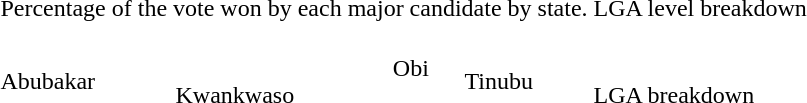<table align=center>
<tr>
<td colspan=4>Percentage of the vote won by each major candidate by state.</td>
<td width=220px>LGA level breakdown</td>
</tr>
<tr>
<td><br>Abubakar<br>  <br> </td>
<td><br>Kwankwaso<br> </td>
<td><br>Obi<br>  <br>  <br> </td>
<td><br>Tinubu<br>  <br> </td>
<td><br>LGA breakdown</td>
</tr>
</table>
